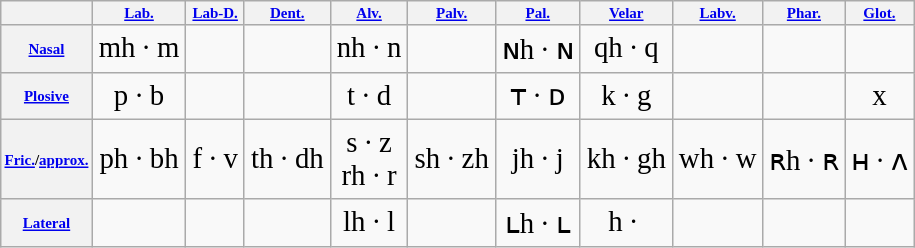<table border=1 cellspacing=0 cellpadding=3 class="wikitable" style="text-align:center; font-size:larger;">
<tr style="font-size: x-small;vertical-align:top;">
<th></th>
<th><a href='#'>Lab.</a></th>
<th><a href='#'>Lab-D.</a></th>
<th><a href='#'>Dent.</a></th>
<th><a href='#'>Alv.</a></th>
<th><a href='#'>Palv.</a></th>
<th><a href='#'>Pal.</a></th>
<th><a href='#'>Velar</a></th>
<th><a href='#'>Labv.</a></th>
<th><a href='#'>Phar.</a></th>
<th><a href='#'>Glot.</a></th>
</tr>
<tr>
<th style="font-size:x-small"><a href='#'>Nasal</a></th>
<td>mh · m</td>
<td></td>
<td></td>
<td>nh · n</td>
<td></td>
<td>ɴh · ɴ</td>
<td>qh · q</td>
<td></td>
<td></td>
<td></td>
</tr>
<tr>
<th style="font-size:x-small"><a href='#'>Plosive</a></th>
<td>p · b</td>
<td></td>
<td></td>
<td>t · d</td>
<td></td>
<td>ᴛ · ᴅ</td>
<td>k · g</td>
<td></td>
<td></td>
<td>x</td>
</tr>
<tr>
<th style="font-size:x-small"><a href='#'>Fric.</a>/<a href='#'>approx.</a></th>
<td>ph · bh</td>
<td>f · v</td>
<td>th · dh</td>
<td>s · z<br>rh · r</td>
<td>sh · zh</td>
<td>jh · j</td>
<td>kh · gh</td>
<td>wh · w</td>
<td>ʀh · ʀ</td>
<td>ʜ · ʌ</td>
</tr>
<tr>
<th style="font-size:x-small"><a href='#'>Lateral</a></th>
<td></td>
<td></td>
<td></td>
<td>lh · l</td>
<td></td>
<td>ʟh · ʟ</td>
<td>h · </td>
<td></td>
<td></td>
<td></td>
</tr>
</table>
